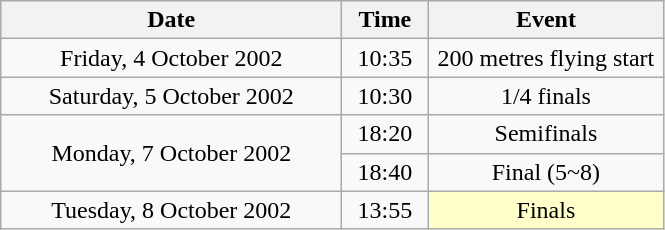<table class = "wikitable" style="text-align:center;">
<tr>
<th width=220>Date</th>
<th width=50>Time</th>
<th width=150>Event</th>
</tr>
<tr>
<td>Friday, 4 October 2002</td>
<td>10:35</td>
<td>200 metres flying start</td>
</tr>
<tr>
<td>Saturday, 5 October 2002</td>
<td>10:30</td>
<td>1/4 finals</td>
</tr>
<tr>
<td rowspan=2>Monday, 7 October 2002</td>
<td>18:20</td>
<td>Semifinals</td>
</tr>
<tr>
<td>18:40</td>
<td>Final (5~8)</td>
</tr>
<tr>
<td>Tuesday, 8 October 2002</td>
<td>13:55</td>
<td bgcolor=ffffcc>Finals</td>
</tr>
</table>
